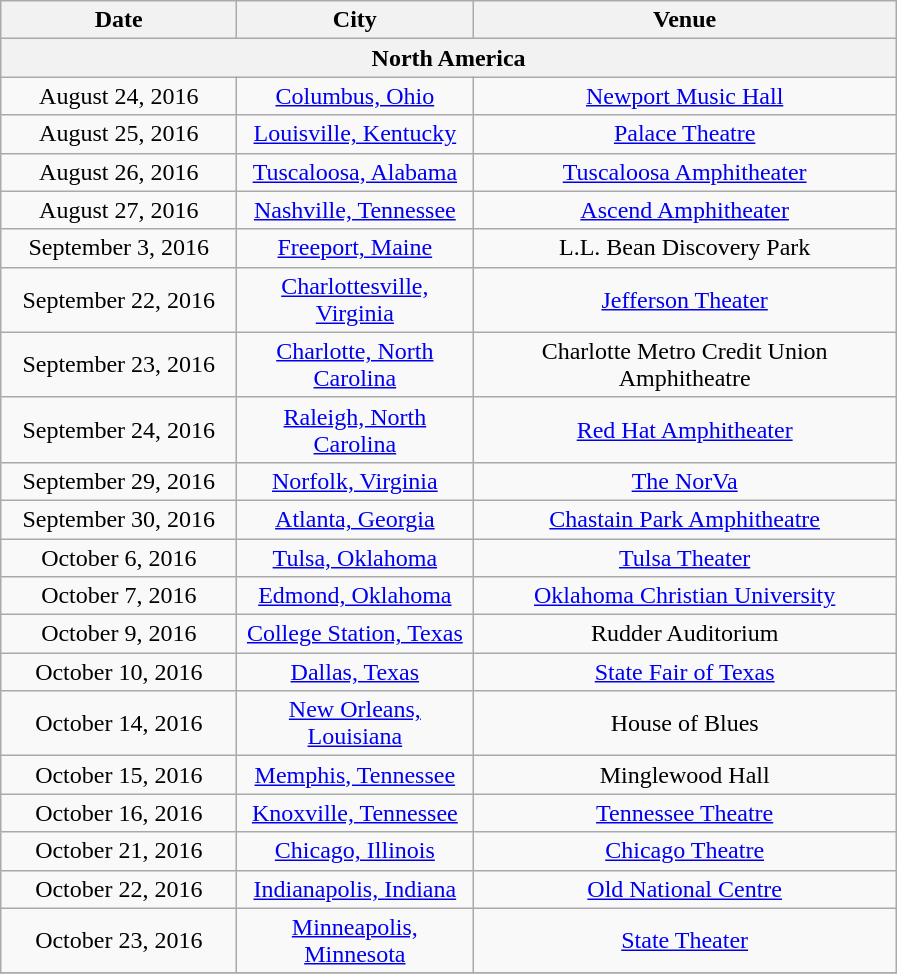<table class="wikitable" style="text-align:center;">
<tr>
<th style="width:150px;">Date</th>
<th style="width:150px;">City</th>
<th style="width:275px;">Venue</th>
</tr>
<tr>
<th colspan="4">North America</th>
</tr>
<tr>
<td>August 24, 2016</td>
<td><a href='#'>Columbus, Ohio</a></td>
<td><a href='#'>Newport Music Hall</a></td>
</tr>
<tr>
<td>August 25, 2016</td>
<td><a href='#'>Louisville, Kentucky</a></td>
<td><a href='#'>Palace Theatre</a></td>
</tr>
<tr>
<td>August 26, 2016</td>
<td><a href='#'>Tuscaloosa, Alabama</a></td>
<td><a href='#'>Tuscaloosa Amphitheater</a></td>
</tr>
<tr>
<td>August 27, 2016</td>
<td><a href='#'>Nashville, Tennessee</a></td>
<td><a href='#'>Ascend Amphitheater</a></td>
</tr>
<tr>
<td>September 3, 2016</td>
<td><a href='#'>Freeport, Maine</a></td>
<td>L.L. Bean Discovery Park</td>
</tr>
<tr>
<td>September 22, 2016</td>
<td><a href='#'>Charlottesville, Virginia</a></td>
<td><a href='#'>Jefferson Theater</a></td>
</tr>
<tr>
<td>September 23, 2016</td>
<td><a href='#'>Charlotte, North Carolina</a></td>
<td>Charlotte Metro Credit Union Amphitheatre</td>
</tr>
<tr>
<td>September 24, 2016</td>
<td><a href='#'>Raleigh, North Carolina</a></td>
<td><a href='#'>Red Hat Amphitheater</a></td>
</tr>
<tr>
<td>September 29, 2016</td>
<td><a href='#'>Norfolk, Virginia</a></td>
<td><a href='#'>The NorVa</a></td>
</tr>
<tr>
<td>September 30, 2016</td>
<td><a href='#'>Atlanta, Georgia</a></td>
<td><a href='#'>Chastain Park Amphitheatre</a></td>
</tr>
<tr>
<td>October 6, 2016</td>
<td><a href='#'>Tulsa, Oklahoma</a></td>
<td><a href='#'>Tulsa Theater</a></td>
</tr>
<tr>
<td>October 7, 2016</td>
<td><a href='#'>Edmond, Oklahoma</a></td>
<td><a href='#'>Oklahoma Christian University</a></td>
</tr>
<tr>
<td>October 9, 2016</td>
<td><a href='#'>College Station, Texas</a></td>
<td>Rudder Auditorium</td>
</tr>
<tr>
<td>October 10, 2016</td>
<td><a href='#'>Dallas, Texas</a></td>
<td><a href='#'>State Fair of Texas</a></td>
</tr>
<tr>
<td>October 14, 2016</td>
<td><a href='#'>New Orleans, Louisiana</a></td>
<td>House of Blues</td>
</tr>
<tr>
<td>October 15, 2016</td>
<td><a href='#'>Memphis, Tennessee</a></td>
<td>Minglewood Hall</td>
</tr>
<tr>
<td>October 16, 2016</td>
<td><a href='#'>Knoxville, Tennessee</a></td>
<td><a href='#'>Tennessee Theatre</a></td>
</tr>
<tr>
<td>October 21, 2016</td>
<td><a href='#'>Chicago, Illinois</a></td>
<td><a href='#'>Chicago Theatre</a></td>
</tr>
<tr>
<td>October 22, 2016</td>
<td><a href='#'>Indianapolis, Indiana</a></td>
<td><a href='#'>Old National Centre</a></td>
</tr>
<tr>
<td>October 23, 2016</td>
<td><a href='#'>Minneapolis, Minnesota</a></td>
<td><a href='#'>State Theater</a></td>
</tr>
<tr>
</tr>
</table>
